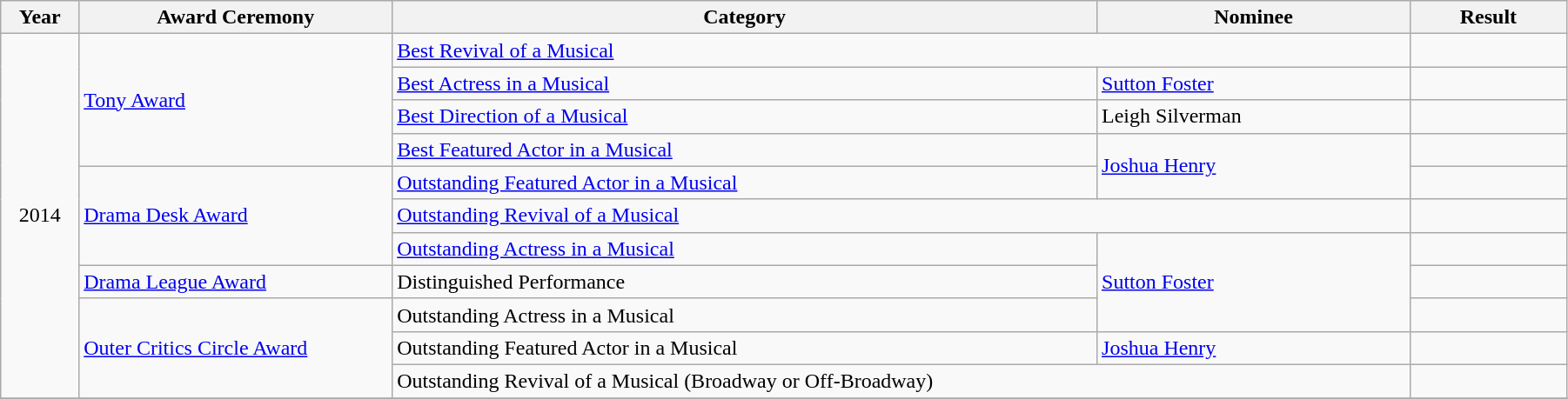<table class="wikitable" style="width:95%;">
<tr>
<th style="width:5%;">Year</th>
<th style="width:20%;">Award Ceremony</th>
<th style="width:45%;">Category</th>
<th style="width:20%;">Nominee</th>
<th style="width:10%;">Result</th>
</tr>
<tr>
<td rowspan="11" style="text-align:center;">2014</td>
<td rowspan="4"><a href='#'>Tony Award</a></td>
<td colspan="2"><a href='#'>Best Revival of a Musical</a></td>
<td></td>
</tr>
<tr>
<td><a href='#'>Best Actress in a Musical</a></td>
<td><a href='#'>Sutton Foster</a></td>
<td></td>
</tr>
<tr>
<td><a href='#'>Best Direction of a Musical</a></td>
<td>Leigh Silverman</td>
<td></td>
</tr>
<tr>
<td><a href='#'>Best Featured Actor in a Musical</a></td>
<td rowspan=2><a href='#'>Joshua Henry</a></td>
<td></td>
</tr>
<tr>
<td rowspan="3"><a href='#'>Drama Desk Award</a></td>
<td><a href='#'>Outstanding Featured Actor in a Musical</a></td>
<td></td>
</tr>
<tr>
<td colspan="2"><a href='#'>Outstanding Revival of a Musical</a></td>
<td></td>
</tr>
<tr>
<td><a href='#'>Outstanding Actress in a Musical</a></td>
<td rowspan=3><a href='#'>Sutton Foster</a></td>
<td></td>
</tr>
<tr>
<td><a href='#'>Drama League Award</a></td>
<td>Distinguished Performance</td>
<td></td>
</tr>
<tr>
<td rowspan="3"><a href='#'>Outer Critics Circle Award</a></td>
<td>Outstanding Actress in a Musical</td>
<td></td>
</tr>
<tr>
<td>Outstanding Featured Actor in a Musical</td>
<td><a href='#'>Joshua Henry</a></td>
<td></td>
</tr>
<tr>
<td colspan="2">Outstanding Revival of a Musical (Broadway or Off-Broadway)</td>
<td></td>
</tr>
<tr>
</tr>
</table>
